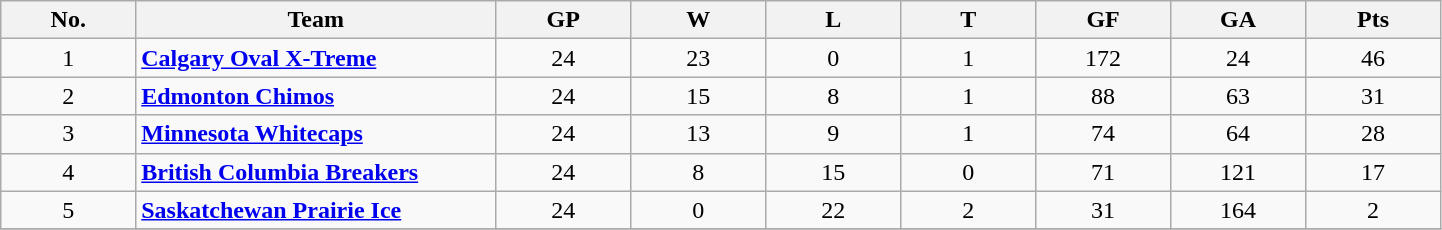<table class="wikitable sortable">
<tr>
<th bgcolor="#DDDDFF" width="7.5%" title="Division rank">No.</th>
<th bgcolor="#DDDDFF" width="20%">Team</th>
<th bgcolor="#DDDDFF" width="7.5%" title="Games played" class="unsortable">GP</th>
<th bgcolor="#DDDDFF" width="7.5%" title="Wins">W</th>
<th bgcolor="#DDDDFF" width="7.5%" title="Losses">L</th>
<th bgcolor="#DDDDFF" width="7.5%" title="Ties">T</th>
<th bgcolor="#DDDDFF" width="7.5%" title="Goals For">GF</th>
<th bgcolor="#DDDDFF" width="7.5%" title="Goals Against ">GA</th>
<th bgcolor="#DDDDFF" width="7.5%" title="Points">Pts</th>
</tr>
<tr align=center>
<td>1</td>
<td align=left><strong><a href='#'>Calgary Oval X-Treme</a></strong></td>
<td>24</td>
<td>23</td>
<td>0</td>
<td>1</td>
<td>172</td>
<td>24</td>
<td>46</td>
</tr>
<tr align=center>
<td>2</td>
<td align=left><strong><a href='#'>Edmonton Chimos</a></strong></td>
<td>24</td>
<td>15</td>
<td>8</td>
<td>1</td>
<td>88</td>
<td>63</td>
<td>31</td>
</tr>
<tr align=center>
<td>3</td>
<td align=left><strong><a href='#'>Minnesota Whitecaps</a></strong></td>
<td>24</td>
<td>13</td>
<td>9</td>
<td>1</td>
<td>74</td>
<td>64</td>
<td>28</td>
</tr>
<tr align=center>
<td>4</td>
<td align=left><strong><a href='#'>British Columbia Breakers</a></strong></td>
<td>24</td>
<td>8</td>
<td>15</td>
<td>0</td>
<td>71</td>
<td>121</td>
<td>17</td>
</tr>
<tr align=center>
<td>5</td>
<td align=left><strong><a href='#'>Saskatchewan Prairie Ice</a></strong></td>
<td>24</td>
<td>0</td>
<td>22</td>
<td>2</td>
<td>31</td>
<td>164</td>
<td>2</td>
</tr>
<tr align=center>
</tr>
</table>
